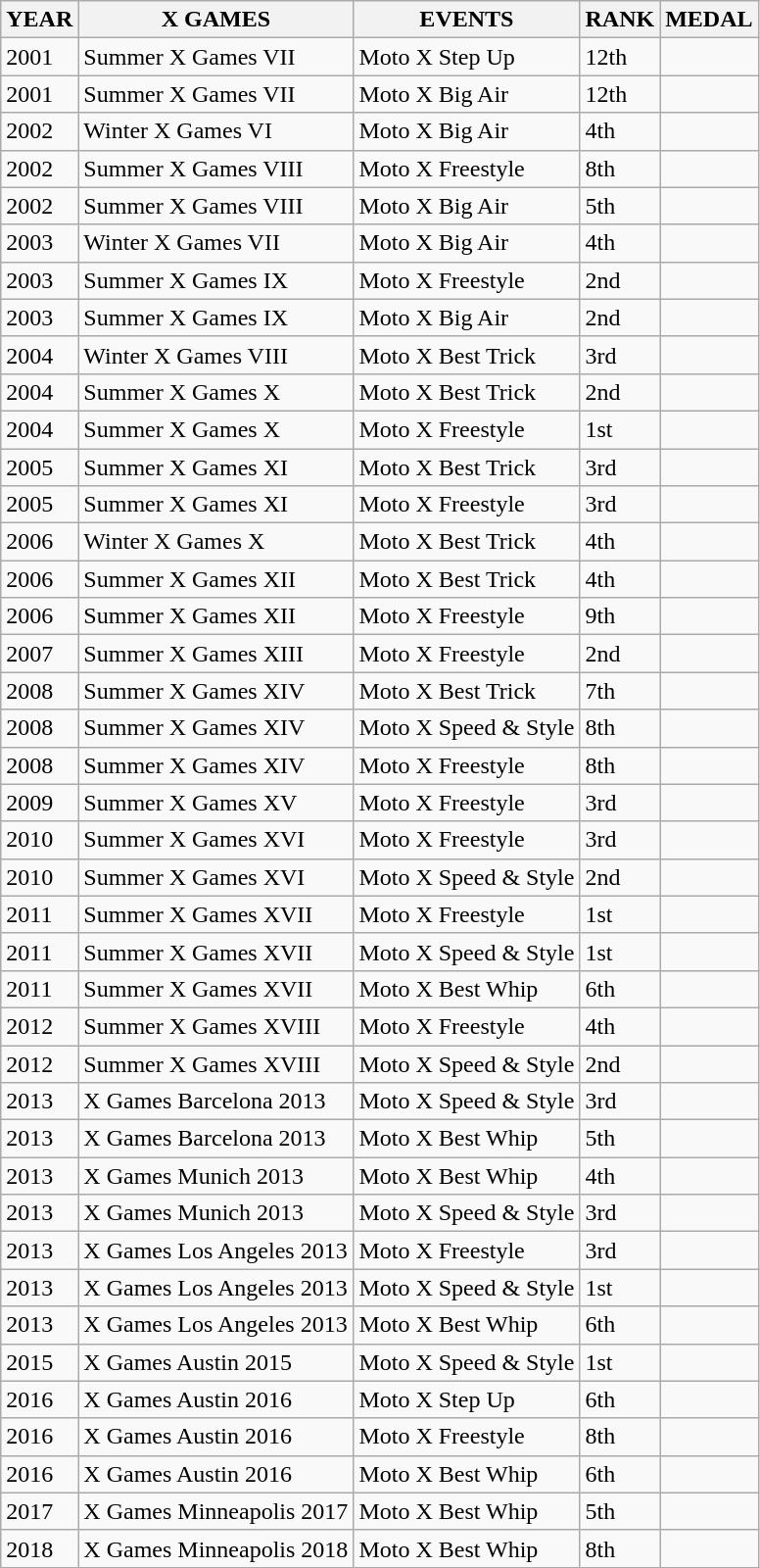<table class="wikitable">
<tr>
<th>YEAR</th>
<th>X GAMES</th>
<th>EVENTS</th>
<th>RANK</th>
<th>MEDAL</th>
</tr>
<tr>
<td>2001</td>
<td>Summer X Games VII</td>
<td>Moto X Step Up</td>
<td>12th</td>
<td></td>
</tr>
<tr>
<td>2001</td>
<td>Summer X Games VII</td>
<td>Moto X Big Air</td>
<td>12th</td>
<td></td>
</tr>
<tr>
<td>2002</td>
<td>Winter X Games VI</td>
<td>Moto X Big Air</td>
<td>4th</td>
<td></td>
</tr>
<tr>
<td>2002</td>
<td>Summer X Games VIII</td>
<td>Moto X Freestyle</td>
<td>8th</td>
<td></td>
</tr>
<tr>
<td>2002</td>
<td>Summer X Games VIII</td>
<td>Moto X Big Air</td>
<td>5th</td>
<td></td>
</tr>
<tr>
<td>2003</td>
<td>Winter X Games VII</td>
<td>Moto X Big Air</td>
<td>4th</td>
<td></td>
</tr>
<tr>
<td>2003</td>
<td>Summer X Games IX</td>
<td>Moto X Freestyle</td>
<td>2nd</td>
<td></td>
</tr>
<tr>
<td>2003</td>
<td>Summer X Games IX</td>
<td>Moto X Big Air</td>
<td>2nd</td>
<td></td>
</tr>
<tr>
<td>2004</td>
<td>Winter X Games VIII</td>
<td>Moto X Best Trick</td>
<td>3rd</td>
<td></td>
</tr>
<tr>
<td>2004</td>
<td>Summer X Games X</td>
<td>Moto X Best Trick</td>
<td>2nd</td>
<td></td>
</tr>
<tr>
<td>2004</td>
<td>Summer X Games X</td>
<td>Moto X Freestyle</td>
<td>1st</td>
<td></td>
</tr>
<tr>
<td>2005</td>
<td>Summer X Games XI</td>
<td>Moto X Best Trick</td>
<td>3rd</td>
<td></td>
</tr>
<tr>
<td>2005</td>
<td>Summer X Games XI</td>
<td>Moto X Freestyle</td>
<td>3rd</td>
<td></td>
</tr>
<tr>
<td>2006</td>
<td>Winter X Games X</td>
<td>Moto X Best Trick</td>
<td>4th</td>
<td></td>
</tr>
<tr>
<td>2006</td>
<td>Summer X Games XII</td>
<td>Moto X Best Trick</td>
<td>4th</td>
<td></td>
</tr>
<tr>
<td>2006</td>
<td>Summer X Games XII</td>
<td>Moto X Freestyle</td>
<td>9th</td>
<td></td>
</tr>
<tr>
<td>2007</td>
<td>Summer X Games XIII</td>
<td>Moto X Freestyle</td>
<td>2nd</td>
<td></td>
</tr>
<tr>
<td>2008</td>
<td>Summer X Games XIV</td>
<td>Moto X Best Trick</td>
<td>7th</td>
<td></td>
</tr>
<tr>
<td>2008</td>
<td>Summer X Games XIV</td>
<td>Moto X Speed & Style</td>
<td>8th</td>
<td></td>
</tr>
<tr>
<td>2008</td>
<td>Summer X Games XIV</td>
<td>Moto X Freestyle</td>
<td>8th</td>
<td></td>
</tr>
<tr>
<td>2009</td>
<td>Summer X Games XV</td>
<td>Moto X Freestyle</td>
<td>3rd</td>
<td></td>
</tr>
<tr>
<td>2010</td>
<td>Summer X Games XVI</td>
<td>Moto X Freestyle</td>
<td>3rd</td>
<td></td>
</tr>
<tr>
<td>2010</td>
<td>Summer X Games XVI</td>
<td>Moto X Speed & Style</td>
<td>2nd</td>
<td></td>
</tr>
<tr>
<td>2011</td>
<td>Summer X Games XVII</td>
<td>Moto X Freestyle</td>
<td>1st</td>
<td></td>
</tr>
<tr>
<td>2011</td>
<td>Summer X Games XVII</td>
<td>Moto X Speed & Style</td>
<td>1st</td>
<td></td>
</tr>
<tr>
<td>2011</td>
<td>Summer X Games XVII</td>
<td>Moto X Best Whip</td>
<td>6th</td>
<td></td>
</tr>
<tr>
<td>2012</td>
<td>Summer X Games XVIII</td>
<td>Moto X Freestyle</td>
<td>4th</td>
<td></td>
</tr>
<tr>
<td>2012</td>
<td>Summer X Games XVIII</td>
<td>Moto X Speed & Style</td>
<td>2nd</td>
<td></td>
</tr>
<tr>
<td>2013</td>
<td>X Games Barcelona 2013</td>
<td>Moto X Speed & Style</td>
<td>3rd</td>
<td></td>
</tr>
<tr>
<td>2013</td>
<td>X Games Barcelona 2013</td>
<td>Moto X Best Whip</td>
<td>5th</td>
<td></td>
</tr>
<tr>
<td>2013</td>
<td>X Games Munich 2013</td>
<td>Moto X Best Whip</td>
<td>4th</td>
<td></td>
</tr>
<tr>
<td>2013</td>
<td>X Games Munich 2013</td>
<td>Moto X Speed & Style</td>
<td>3rd</td>
<td></td>
</tr>
<tr>
<td>2013</td>
<td>X Games Los Angeles 2013</td>
<td>Moto X Freestyle</td>
<td>3rd</td>
<td></td>
</tr>
<tr>
<td>2013</td>
<td>X Games Los Angeles 2013</td>
<td>Moto X Speed & Style</td>
<td>1st</td>
<td></td>
</tr>
<tr>
<td>2013</td>
<td>X Games Los Angeles 2013</td>
<td>Moto X Best Whip</td>
<td>6th</td>
<td></td>
</tr>
<tr>
<td>2015</td>
<td>X Games Austin 2015</td>
<td>Moto X Speed & Style</td>
<td>1st</td>
<td></td>
</tr>
<tr>
<td>2016</td>
<td>X Games Austin 2016</td>
<td>Moto X Step Up</td>
<td>6th</td>
<td></td>
</tr>
<tr>
<td>2016</td>
<td>X Games Austin 2016</td>
<td>Moto X Freestyle</td>
<td>8th</td>
<td></td>
</tr>
<tr>
<td>2016</td>
<td>X Games Austin 2016</td>
<td>Moto X Best Whip</td>
<td>6th</td>
<td></td>
</tr>
<tr>
<td>2017</td>
<td>X Games Minneapolis 2017</td>
<td>Moto X Best Whip</td>
<td>5th</td>
<td></td>
</tr>
<tr>
<td>2018</td>
<td>X Games Minneapolis 2018</td>
<td>Moto X Best Whip</td>
<td>8th</td>
<td></td>
</tr>
</table>
